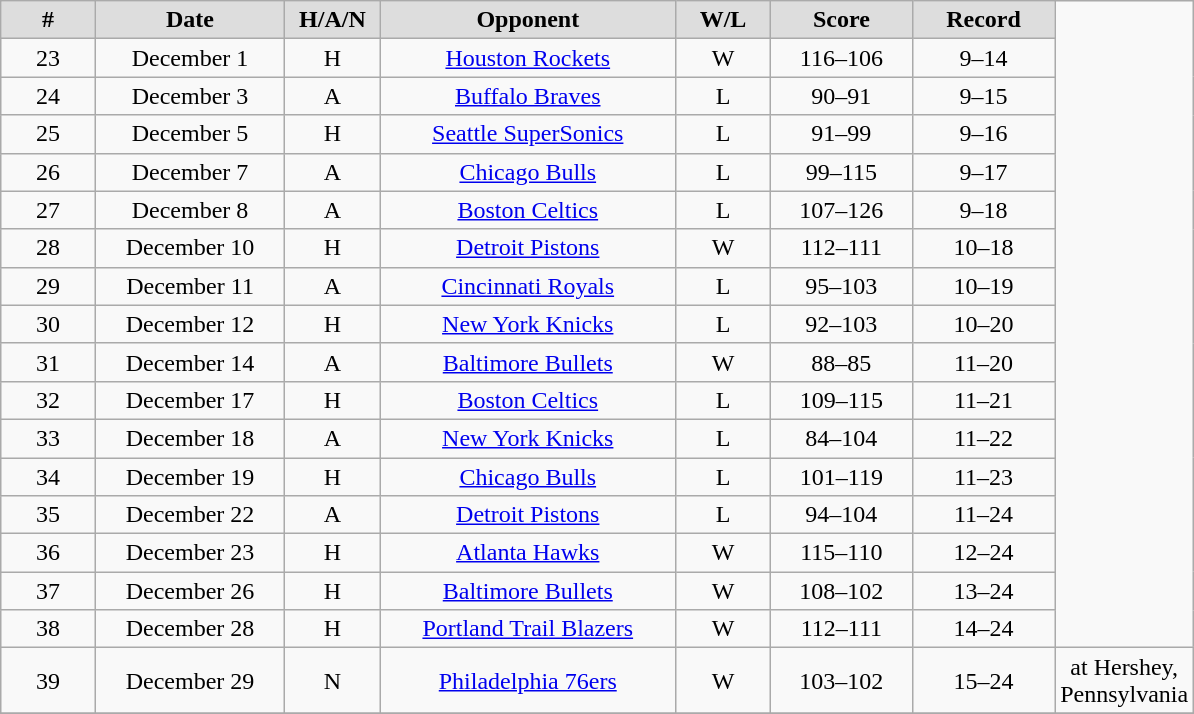<table class="wikitable" width="63%">
<tr>
<th style="background:#dddddd;" width="8%">#</th>
<th style="background:#dddddd;" width="16%">Date</th>
<th style="background:#dddddd;" width="8%">H/A/N</th>
<th style="background:#dddddd;" width="25%">Opponent</th>
<th style="background:#dddddd;" width="8%">W/L</th>
<th style="background:#dddddd;" width="12%">Score</th>
<th style="background:#dddddd;" width="12%">Record</th>
</tr>
<tr align="center"    bgcolor="">
<td>23</td>
<td>December 1</td>
<td>H</td>
<td><a href='#'>Houston Rockets</a></td>
<td>W</td>
<td>116–106</td>
<td>9–14</td>
</tr>
<tr align="center"    bgcolor="">
<td>24</td>
<td>December 3</td>
<td>A</td>
<td><a href='#'>Buffalo Braves</a></td>
<td>L</td>
<td>90–91</td>
<td>9–15</td>
</tr>
<tr align="center"    bgcolor="">
<td>25</td>
<td>December 5</td>
<td>H</td>
<td><a href='#'>Seattle SuperSonics</a></td>
<td>L</td>
<td>91–99</td>
<td>9–16</td>
</tr>
<tr align="center"    bgcolor="">
<td>26</td>
<td>December 7</td>
<td>A</td>
<td><a href='#'>Chicago Bulls</a></td>
<td>L</td>
<td>99–115</td>
<td>9–17</td>
</tr>
<tr align="center"    bgcolor="">
<td>27</td>
<td>December 8</td>
<td>A</td>
<td><a href='#'>Boston Celtics</a></td>
<td>L</td>
<td>107–126</td>
<td>9–18</td>
</tr>
<tr align="center"    bgcolor="">
<td>28</td>
<td>December 10</td>
<td>H</td>
<td><a href='#'>Detroit Pistons</a></td>
<td>W</td>
<td>112–111</td>
<td>10–18</td>
</tr>
<tr align="center"    bgcolor="">
<td>29</td>
<td>December 11</td>
<td>A</td>
<td><a href='#'>Cincinnati Royals</a></td>
<td>L</td>
<td>95–103</td>
<td>10–19</td>
</tr>
<tr align="center"    bgcolor="">
<td>30</td>
<td>December 12</td>
<td>H</td>
<td><a href='#'>New York Knicks</a></td>
<td>L</td>
<td>92–103</td>
<td>10–20</td>
</tr>
<tr align="center"    bgcolor="">
<td>31</td>
<td>December 14</td>
<td>A</td>
<td><a href='#'>Baltimore Bullets</a></td>
<td>W</td>
<td>88–85</td>
<td>11–20</td>
</tr>
<tr align="center"    bgcolor="">
<td>32</td>
<td>December 17</td>
<td>H</td>
<td><a href='#'>Boston Celtics</a></td>
<td>L</td>
<td>109–115</td>
<td>11–21</td>
</tr>
<tr align="center"    bgcolor="">
<td>33</td>
<td>December 18</td>
<td>A</td>
<td><a href='#'>New York Knicks</a></td>
<td>L</td>
<td>84–104</td>
<td>11–22</td>
</tr>
<tr align="center"    bgcolor="">
<td>34</td>
<td>December 19</td>
<td>H</td>
<td><a href='#'>Chicago Bulls</a></td>
<td>L</td>
<td>101–119</td>
<td>11–23</td>
</tr>
<tr align="center"    bgcolor="">
<td>35</td>
<td>December 22</td>
<td>A</td>
<td><a href='#'>Detroit Pistons</a></td>
<td>L</td>
<td>94–104</td>
<td>11–24</td>
</tr>
<tr align="center"    bgcolor="">
<td>36</td>
<td>December 23</td>
<td>H</td>
<td><a href='#'>Atlanta Hawks</a></td>
<td>W</td>
<td>115–110</td>
<td>12–24</td>
</tr>
<tr align="center"    bgcolor="">
<td>37</td>
<td>December 26</td>
<td>H</td>
<td><a href='#'>Baltimore Bullets</a></td>
<td>W</td>
<td>108–102</td>
<td>13–24</td>
</tr>
<tr align="center"    bgcolor="">
<td>38</td>
<td>December 28</td>
<td>H</td>
<td><a href='#'>Portland Trail Blazers</a></td>
<td>W</td>
<td>112–111</td>
<td>14–24</td>
</tr>
<tr align="center"    bgcolor="">
<td>39</td>
<td>December 29</td>
<td>N</td>
<td><a href='#'>Philadelphia 76ers</a></td>
<td>W</td>
<td>103–102</td>
<td>15–24</td>
<td>at Hershey, Pennsylvania</td>
</tr>
<tr align="center"    bgcolor="">
</tr>
</table>
